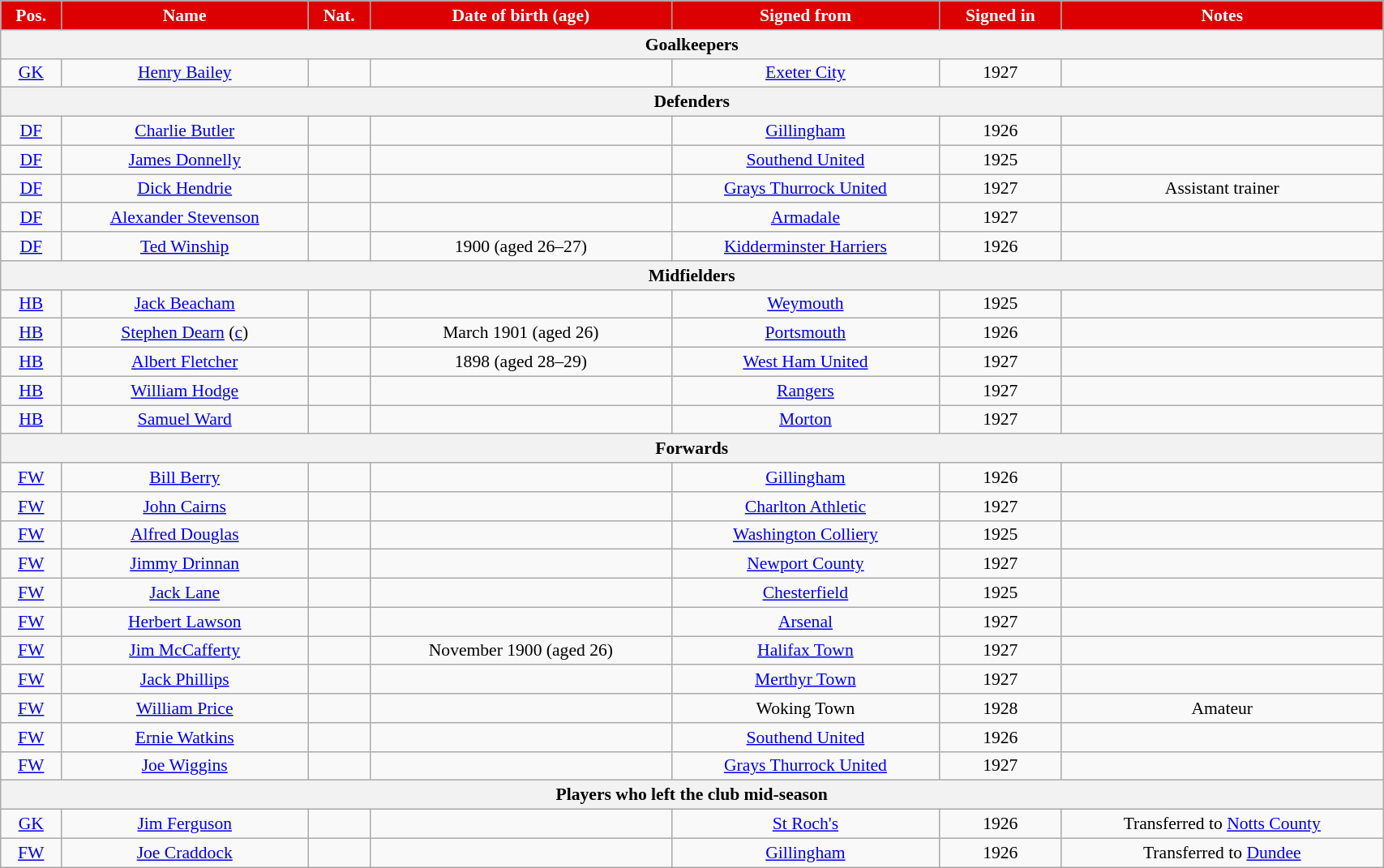<table class="wikitable"  style="text-align:center; font-size:90%; width:90%;">
<tr>
<th style="background:#d00; color:white; text-align:center;">Pos.</th>
<th style="background:#d00; color:white; text-align:center;">Name</th>
<th style="background:#d00; color:white; text-align:center;">Nat.</th>
<th style="background:#d00; color:white; text-align:center;">Date of birth (age)</th>
<th style="background:#d00; color:white; text-align:center;">Signed from</th>
<th style="background:#d00; color:white; text-align:center;">Signed in</th>
<th style="background:#d00; color:white; text-align:center;">Notes</th>
</tr>
<tr>
<th colspan="7">Goalkeepers</th>
</tr>
<tr>
<td><a href='#'>GK</a></td>
<td><a href='#'>Henry Bailey</a></td>
<td></td>
<td></td>
<td><a href='#'>Exeter City</a></td>
<td>1927</td>
<td></td>
</tr>
<tr>
<th colspan="7">Defenders</th>
</tr>
<tr>
<td><a href='#'>DF</a></td>
<td><a href='#'>Charlie Butler</a></td>
<td></td>
<td></td>
<td><a href='#'>Gillingham</a></td>
<td>1926</td>
<td></td>
</tr>
<tr>
<td><a href='#'>DF</a></td>
<td><a href='#'>James Donnelly</a></td>
<td></td>
<td></td>
<td><a href='#'>Southend United</a></td>
<td>1925</td>
<td></td>
</tr>
<tr>
<td><a href='#'>DF</a></td>
<td><a href='#'>Dick Hendrie</a></td>
<td></td>
<td></td>
<td><a href='#'>Grays Thurrock United</a></td>
<td>1927</td>
<td>Assistant trainer</td>
</tr>
<tr>
<td><a href='#'>DF</a></td>
<td><a href='#'>Alexander Stevenson</a></td>
<td></td>
<td></td>
<td><a href='#'>Armadale</a></td>
<td>1927</td>
<td></td>
</tr>
<tr>
<td><a href='#'>DF</a></td>
<td><a href='#'>Ted Winship</a></td>
<td></td>
<td>1900 (aged 26–27)</td>
<td><a href='#'>Kidderminster Harriers</a></td>
<td>1926</td>
<td></td>
</tr>
<tr>
<th colspan="7">Midfielders</th>
</tr>
<tr>
<td><a href='#'>HB</a></td>
<td><a href='#'>Jack Beacham</a></td>
<td></td>
<td></td>
<td><a href='#'>Weymouth</a></td>
<td>1925</td>
<td></td>
</tr>
<tr>
<td><a href='#'>HB</a></td>
<td><a href='#'>Stephen Dearn</a> (<a href='#'>c</a>)</td>
<td></td>
<td>March 1901 (aged 26)</td>
<td><a href='#'>Portsmouth</a></td>
<td>1926</td>
<td></td>
</tr>
<tr>
<td><a href='#'>HB</a></td>
<td><a href='#'>Albert Fletcher</a></td>
<td></td>
<td>1898 (aged 28–29)</td>
<td><a href='#'>West Ham United</a></td>
<td>1927</td>
<td></td>
</tr>
<tr>
<td><a href='#'>HB</a></td>
<td><a href='#'>William Hodge</a></td>
<td></td>
<td></td>
<td><a href='#'>Rangers</a></td>
<td>1927</td>
<td></td>
</tr>
<tr>
<td><a href='#'>HB</a></td>
<td><a href='#'>Samuel Ward</a></td>
<td></td>
<td></td>
<td><a href='#'>Morton</a></td>
<td>1927</td>
<td></td>
</tr>
<tr>
<th colspan="7">Forwards</th>
</tr>
<tr>
<td><a href='#'>FW</a></td>
<td><a href='#'>Bill Berry</a></td>
<td></td>
<td></td>
<td><a href='#'>Gillingham</a></td>
<td>1926</td>
<td></td>
</tr>
<tr>
<td><a href='#'>FW</a></td>
<td><a href='#'>John Cairns</a></td>
<td></td>
<td></td>
<td><a href='#'>Charlton Athletic</a></td>
<td>1927</td>
<td></td>
</tr>
<tr>
<td><a href='#'>FW</a></td>
<td><a href='#'>Alfred Douglas</a></td>
<td></td>
<td></td>
<td><a href='#'>Washington Colliery</a></td>
<td>1925</td>
<td></td>
</tr>
<tr>
<td><a href='#'>FW</a></td>
<td><a href='#'>Jimmy Drinnan</a></td>
<td></td>
<td></td>
<td><a href='#'>Newport County</a></td>
<td>1927</td>
<td></td>
</tr>
<tr>
<td><a href='#'>FW</a></td>
<td><a href='#'>Jack Lane</a></td>
<td></td>
<td></td>
<td><a href='#'>Chesterfield</a></td>
<td>1925</td>
<td></td>
</tr>
<tr>
<td><a href='#'>FW</a></td>
<td><a href='#'>Herbert Lawson</a></td>
<td></td>
<td></td>
<td><a href='#'>Arsenal</a></td>
<td>1927</td>
<td></td>
</tr>
<tr>
<td><a href='#'>FW</a></td>
<td><a href='#'>Jim McCafferty</a></td>
<td></td>
<td>November 1900 (aged 26)</td>
<td><a href='#'>Halifax Town</a></td>
<td>1927</td>
<td></td>
</tr>
<tr>
<td><a href='#'>FW</a></td>
<td><a href='#'>Jack Phillips</a></td>
<td></td>
<td></td>
<td><a href='#'>Merthyr Town</a></td>
<td>1927</td>
<td></td>
</tr>
<tr>
<td><a href='#'>FW</a></td>
<td><a href='#'>William Price</a></td>
<td></td>
<td></td>
<td>Woking Town</td>
<td>1928</td>
<td>Amateur</td>
</tr>
<tr>
<td><a href='#'>FW</a></td>
<td><a href='#'>Ernie Watkins</a></td>
<td></td>
<td></td>
<td><a href='#'>Southend United</a></td>
<td>1926</td>
<td></td>
</tr>
<tr>
<td><a href='#'>FW</a></td>
<td><a href='#'>Joe Wiggins</a></td>
<td></td>
<td></td>
<td><a href='#'>Grays Thurrock United</a></td>
<td>1927</td>
<td></td>
</tr>
<tr>
<th colspan="7">Players who left the club mid-season</th>
</tr>
<tr>
<td><a href='#'>GK</a></td>
<td><a href='#'>Jim Ferguson</a></td>
<td></td>
<td></td>
<td><a href='#'>St Roch's</a></td>
<td>1926</td>
<td>Transferred to <a href='#'>Notts County</a></td>
</tr>
<tr>
<td><a href='#'>FW</a></td>
<td><a href='#'>Joe Craddock</a></td>
<td></td>
<td></td>
<td><a href='#'>Gillingham</a></td>
<td>1926</td>
<td>Transferred to <a href='#'>Dundee</a></td>
</tr>
</table>
